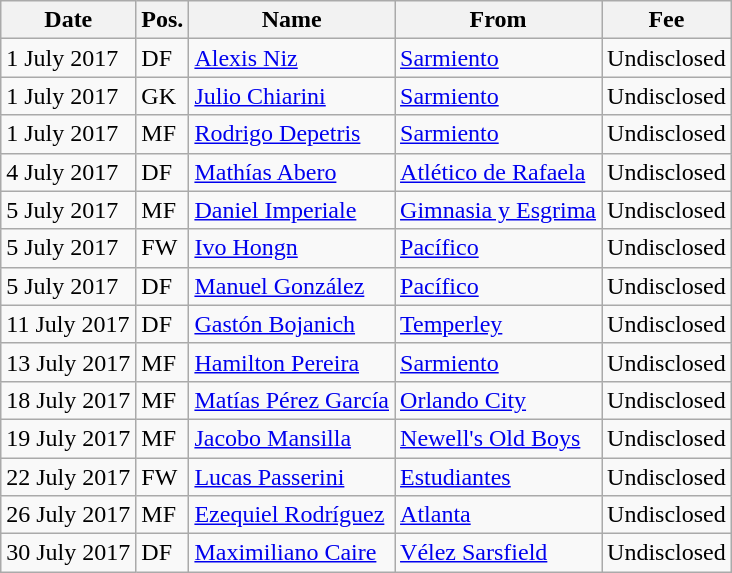<table class="wikitable">
<tr>
<th>Date</th>
<th>Pos.</th>
<th>Name</th>
<th>From</th>
<th>Fee</th>
</tr>
<tr>
<td>1 July 2017</td>
<td>DF</td>
<td> <a href='#'>Alexis Niz</a></td>
<td> <a href='#'>Sarmiento</a></td>
<td>Undisclosed</td>
</tr>
<tr>
<td>1 July 2017</td>
<td>GK</td>
<td> <a href='#'>Julio Chiarini</a></td>
<td> <a href='#'>Sarmiento</a></td>
<td>Undisclosed</td>
</tr>
<tr>
<td>1 July 2017</td>
<td>MF</td>
<td> <a href='#'>Rodrigo Depetris</a></td>
<td> <a href='#'>Sarmiento</a></td>
<td>Undisclosed</td>
</tr>
<tr>
<td>4 July 2017</td>
<td>DF</td>
<td> <a href='#'>Mathías Abero</a></td>
<td> <a href='#'>Atlético de Rafaela</a></td>
<td>Undisclosed</td>
</tr>
<tr>
<td>5 July 2017</td>
<td>MF</td>
<td> <a href='#'>Daniel Imperiale</a></td>
<td> <a href='#'>Gimnasia y Esgrima</a></td>
<td>Undisclosed</td>
</tr>
<tr>
<td>5 July 2017</td>
<td>FW</td>
<td> <a href='#'>Ivo Hongn</a></td>
<td> <a href='#'>Pacífico</a></td>
<td>Undisclosed</td>
</tr>
<tr>
<td>5 July 2017</td>
<td>DF</td>
<td> <a href='#'>Manuel González</a></td>
<td> <a href='#'>Pacífico</a></td>
<td>Undisclosed</td>
</tr>
<tr>
<td>11 July 2017</td>
<td>DF</td>
<td> <a href='#'>Gastón Bojanich</a></td>
<td> <a href='#'>Temperley</a></td>
<td>Undisclosed</td>
</tr>
<tr>
<td>13 July 2017</td>
<td>MF</td>
<td> <a href='#'>Hamilton Pereira</a></td>
<td> <a href='#'>Sarmiento</a></td>
<td>Undisclosed</td>
</tr>
<tr>
<td>18 July 2017</td>
<td>MF</td>
<td> <a href='#'>Matías Pérez García</a></td>
<td> <a href='#'>Orlando City</a></td>
<td>Undisclosed</td>
</tr>
<tr>
<td>19 July 2017</td>
<td>MF</td>
<td> <a href='#'>Jacobo Mansilla</a></td>
<td> <a href='#'>Newell's Old Boys</a></td>
<td>Undisclosed</td>
</tr>
<tr>
<td>22 July 2017</td>
<td>FW</td>
<td> <a href='#'>Lucas Passerini</a></td>
<td> <a href='#'>Estudiantes</a></td>
<td>Undisclosed</td>
</tr>
<tr>
<td>26 July 2017</td>
<td>MF</td>
<td> <a href='#'>Ezequiel Rodríguez</a></td>
<td> <a href='#'>Atlanta</a></td>
<td>Undisclosed</td>
</tr>
<tr>
<td>30 July 2017</td>
<td>DF</td>
<td> <a href='#'>Maximiliano Caire</a></td>
<td> <a href='#'>Vélez Sarsfield</a></td>
<td>Undisclosed</td>
</tr>
</table>
